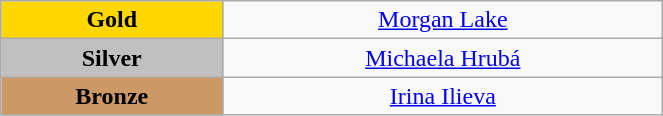<table class="wikitable" style=" text-align:center; " width="35%">
<tr>
<td style="background:gold"><strong>Gold</strong></td>
<td><a href='#'>Morgan Lake</a><br><small></small></td>
</tr>
<tr>
<td style="background:silver"><strong>Silver</strong></td>
<td><a href='#'>Michaela Hrubá</a><br><small></small></td>
</tr>
<tr>
<td style="background:#cc9966"><strong>Bronze</strong></td>
<td><a href='#'>Irina Ilieva</a><br><small></small></td>
</tr>
</table>
